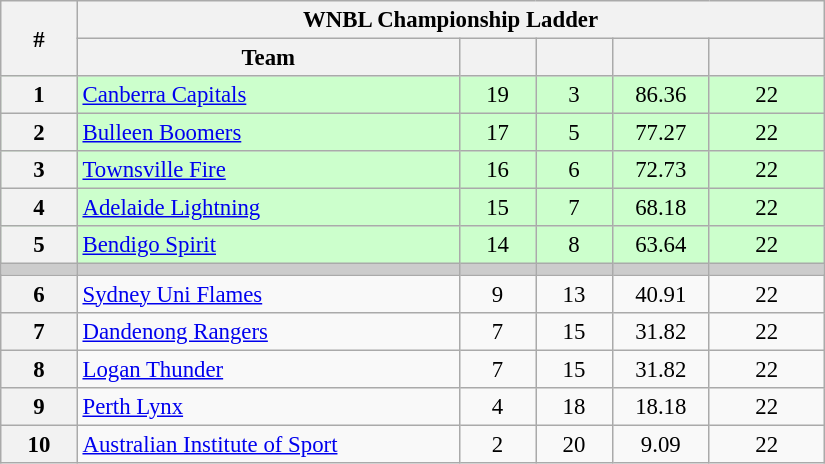<table class="wikitable" width="43.5%" style="font-size:95%; text-align:center">
<tr>
<th width="5%" rowspan=2>#</th>
<th colspan="6" align="center"><strong>WNBL Championship Ladder</strong></th>
</tr>
<tr>
<th width="25%">Team</th>
<th width="5%"></th>
<th width="5%"></th>
<th width="5%"></th>
<th width="7.5%"></th>
</tr>
<tr style="background-color:#CCFFCC">
<th>1</th>
<td style="text-align:left;"><a href='#'>Canberra Capitals</a></td>
<td>19</td>
<td>3</td>
<td>86.36</td>
<td>22</td>
</tr>
<tr style="background-color:#CCFFCC">
<th>2</th>
<td style="text-align:left;"><a href='#'>Bulleen Boomers</a></td>
<td>17</td>
<td>5</td>
<td>77.27</td>
<td>22</td>
</tr>
<tr style="background-color:#CCFFCC">
<th>3</th>
<td style="text-align:left;"><a href='#'>Townsville Fire</a></td>
<td>16</td>
<td>6</td>
<td>72.73</td>
<td>22</td>
</tr>
<tr style="background-color:#CCFFCC">
<th>4</th>
<td style="text-align:left;"><a href='#'>Adelaide Lightning</a></td>
<td>15</td>
<td>7</td>
<td>68.18</td>
<td>22</td>
</tr>
<tr style="background-color:#CCFFCC">
<th>5</th>
<td style="text-align:left;"><a href='#'>Bendigo Spirit</a></td>
<td>14</td>
<td>8</td>
<td>63.64</td>
<td>22</td>
</tr>
<tr style="background-color:#cccccc;">
<td></td>
<td></td>
<td></td>
<td></td>
<td></td>
<td></td>
</tr>
<tr>
<th>6</th>
<td style="text-align:left;"><a href='#'>Sydney Uni Flames</a></td>
<td>9</td>
<td>13</td>
<td>40.91</td>
<td>22</td>
</tr>
<tr>
<th>7</th>
<td style="text-align:left;"><a href='#'>Dandenong Rangers</a></td>
<td>7</td>
<td>15</td>
<td>31.82</td>
<td>22</td>
</tr>
<tr>
<th>8</th>
<td style="text-align:left;"><a href='#'>Logan Thunder</a></td>
<td>7</td>
<td>15</td>
<td>31.82</td>
<td>22</td>
</tr>
<tr>
<th>9</th>
<td style="text-align:left;"><a href='#'>Perth Lynx</a></td>
<td>4</td>
<td>18</td>
<td>18.18</td>
<td>22</td>
</tr>
<tr>
<th>10</th>
<td style="text-align:left;"><a href='#'>Australian Institute of Sport</a></td>
<td>2</td>
<td>20</td>
<td>9.09</td>
<td>22</td>
</tr>
</table>
